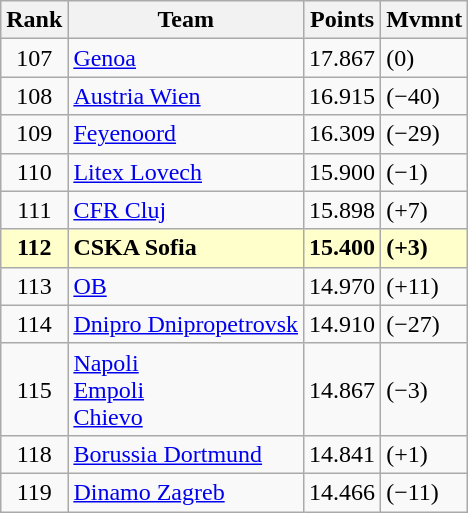<table class="wikitable" style="text-align: center;">
<tr>
<th>Rank</th>
<th>Team</th>
<th>Points</th>
<th>Mvmnt</th>
</tr>
<tr>
<td>107</td>
<td align=left> <a href='#'>Genoa</a></td>
<td align=left>17.867</td>
<td align=left>(0)</td>
</tr>
<tr>
<td>108</td>
<td align=left> <a href='#'>Austria Wien</a></td>
<td align=left>16.915</td>
<td align=left> (−40)</td>
</tr>
<tr>
<td>109</td>
<td align=left> <a href='#'>Feyenoord</a></td>
<td align=left>16.309</td>
<td align=left> (−29)</td>
</tr>
<tr>
<td>110</td>
<td align=left> <a href='#'>Litex Lovech</a></td>
<td align=left>15.900</td>
<td align=left> (−1)</td>
</tr>
<tr>
<td>111</td>
<td align=left> <a href='#'>CFR Cluj</a></td>
<td align=left>15.898</td>
<td align=left> (+7)</td>
</tr>
<tr bgcolor="ffffcc">
<td><strong>112</strong></td>
<td align=left> <strong>CSKA Sofia</strong></td>
<td align=left><strong>15.400</strong></td>
<td align=left> <strong>(+3)</strong></td>
</tr>
<tr>
<td>113</td>
<td align=left> <a href='#'>OB</a></td>
<td align=left>14.970</td>
<td align=left> (+11)</td>
</tr>
<tr>
<td>114</td>
<td align=left> <a href='#'>Dnipro Dnipropetrovsk</a></td>
<td align=left>14.910</td>
<td align=left> (−27)</td>
</tr>
<tr>
<td>115</td>
<td align=left> <a href='#'>Napoli</a><br> <a href='#'>Empoli</a><br> <a href='#'>Chievo</a></td>
<td align=left>14.867</td>
<td align=left> (−3)</td>
</tr>
<tr>
<td>118</td>
<td align=left> <a href='#'>Borussia Dortmund</a></td>
<td align=left>14.841</td>
<td align=left> (+1)</td>
</tr>
<tr>
<td>119</td>
<td align=left> <a href='#'>Dinamo Zagreb</a></td>
<td align=left>14.466</td>
<td align=left> (−11)</td>
</tr>
</table>
